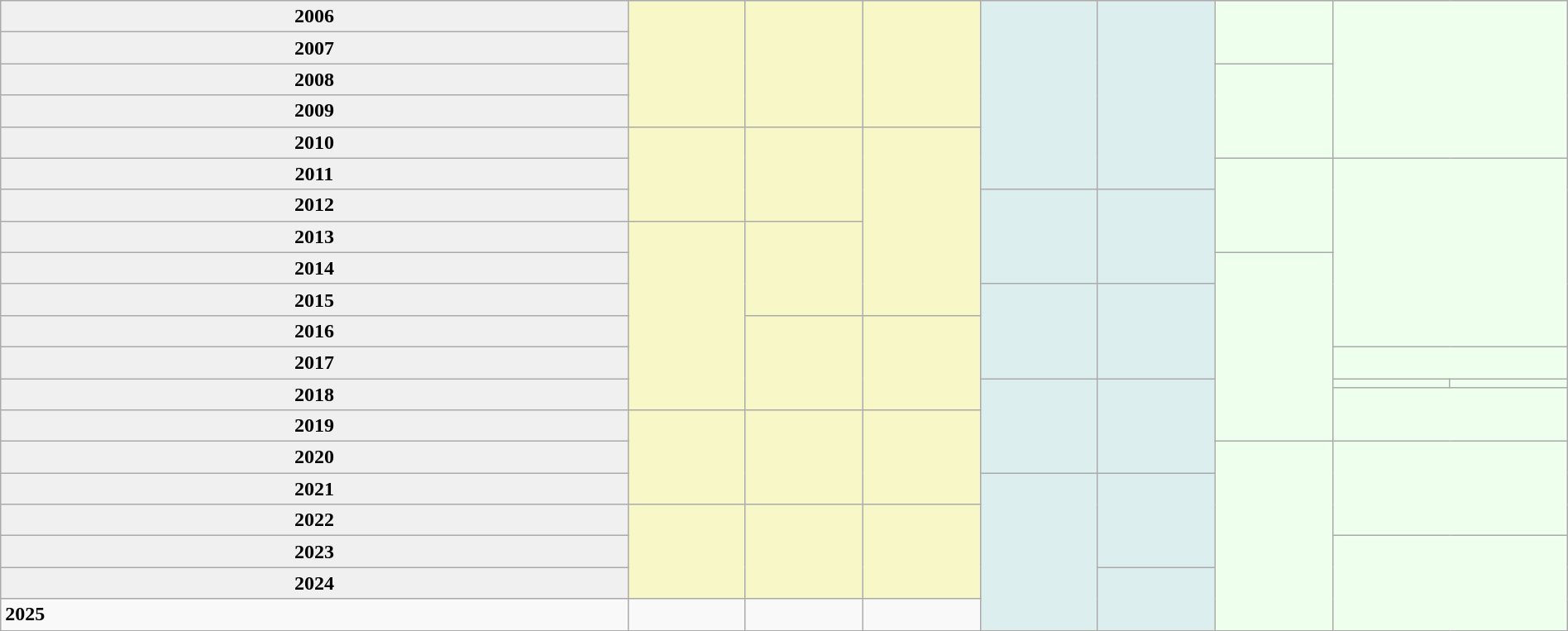<table class="wikitable" width="100%" border="1" cellpadding="5" cellspacing="0">
<tr align="center">
<td style="background: #f0f0f0"><strong>2006</strong></td>
<td style='background: #f7f7c7; ' valign="middle" rowspan=4></td>
<td style='background: #f7f7c7; ' valign="middle" rowspan=4></td>
<td style='background: #f7f7c7; ' valign="middle" rowspan=4></td>
<td style='background: #ddeeee; ' valign="middle" rowspan=6></td>
<td style='background: #ddeeee; ' valign="middle" rowspan=6></td>
<td style='background: #eeffee; ' valign="middle" rowspan=2></td>
<td style='background: #eeffee; ' valign="middle" rowspan=5 colspan=2></td>
</tr>
<tr align="center">
<td style="background: #f0f0f0"><strong>2007</strong></td>
</tr>
<tr align="center">
<td style="background: #f0f0f0"><strong>2008</strong></td>
<td style='background: #eeffee; ' valign="middle" rowspan=3></td>
</tr>
<tr align="center">
<td style="background: #f0f0f0"><strong>2009</strong></td>
</tr>
<tr align="center">
<td style="background: #f0f0f0"><strong>2010</strong></td>
<td style='background: #f7f7c7; ' valign="middle" rowspan=3></td>
<td style='background: #f7f7c7; ' valign="middle" rowspan=3></td>
<td style='background: #f7f7c7; ' valign="middle" rowspan=6></td>
</tr>
<tr align="center">
<td style="background: #f0f0f0"><strong>2011</strong></td>
<td style='background: #eeffee; ' valign="middle" rowspan=3></td>
<td style='background: #eeffee; ' valign="middle" rowspan=6 colspan=2></td>
</tr>
<tr align="center">
<td style="background: #f0f0f0"><strong>2012</strong></td>
<td style='background: #ddeeee; ' valign="middle" rowspan=3></td>
<td style='background: #ddeeee; ' valign="middle" rowspan=3></td>
</tr>
<tr align="center">
<td style="background: #f0f0f0"><strong>2013</strong></td>
<td style='background: #f7f7c7; ' valign="middle" rowspan=7></td>
<td style='background: #f7f7c7; ' valign="middle" rowspan=3></td>
</tr>
<tr align="center">
<td style="background: #f0f0f0"><strong>2014</strong></td>
<td style='background: #eeffee; ' valign="middle" rowspan=7></td>
</tr>
<tr align="center">
<td style="background: #f0f0f0"><strong>2015</strong></td>
<td style='background: #ddeeee; ' valign="middle" rowspan=3></td>
<td style='background: #ddeeee; ' valign="middle" rowspan=3></td>
</tr>
<tr align="center">
<td style="background: #f0f0f0"><strong>2016</strong></td>
<td style='background: #f7f7c7; ' valign="middle" rowspan=4></td>
<td style='background: #f7f7c7; ' valign="middle" rowspan=4></td>
</tr>
<tr align="center">
<td style="background: #f0f0f0"><strong>2017</strong></td>
<td style='background: #eeffee; ' valign="middle" rowspan=1 colspan=2></td>
</tr>
<tr align="center">
<td rowspan="2" style="background: #f0f0f0"><strong>2018</strong></td>
<td style='background: #ddeeee; ' valign="middle" rowspan=4></td>
<td style='background: #ddeeee; ' valign="middle" rowspan=4></td>
<td style='background: #eeffee; ' valign="middle" rowspan=1 colspan=1></td>
<td style='background: #eeffee; ' valign="middle" rowspan= colspan=1></td>
</tr>
<tr align="center">
<td style='background: #eeffee; ' valign="middle" rowspan=2 colspan=2></td>
</tr>
<tr align="center">
<td style="background: #f0f0f0"><strong>2019</strong></td>
<td style='background: #f7f7c7; ' valign="middle" rowspan=3></td>
<td style='background: #f7f7c7; ' valign="middle" rowspan=3></td>
<td style='background: #f7f7c7; ' valign="middle" rowspan=3></td>
</tr>
<tr align="center">
<td style="background: #f0f0f0"><strong>2020</strong></td>
<td rowspan="6" style="background: #eeffee; " valign="middle"></td>
<td style='background: #eeffee; ' valign="middle" rowspan=3 colspan=2></td>
</tr>
<tr align="center">
<td style="background: #f0f0f0"><strong>2021</strong></td>
<td rowspan="5" style="background: #ddeeee; " valign="middle"></td>
<td style='background: #ddeeee; ' valign="middle" rowspan=3></td>
</tr>
<tr align="center">
<td style="background: #f0f0f0"><strong>2022</strong></td>
<td style='background: #f7f7c7; ' valign="middle" rowspan=3></td>
<td style='background: #f7f7c7; ' valign="middle" rowspan=3></td>
<td style='background: #f7f7c7; ' valign="middle" rowspan=3></td>
</tr>
<tr align="center">
<td style="background: #f0f0f0"><strong>2023</strong></td>
<td colspan="2" rowspan="3" style="background: #eeffee; " valign="middle"></td>
</tr>
<tr align="center">
<td style="background: #f0f0f0"><strong>2024</strong></td>
<td rowspan="2" style="background: #ddeeee; " valign="middle"></td>
</tr>
<tr>
<td><strong>2025</strong></td>
<td></td>
<td></td>
<td></td>
</tr>
</table>
